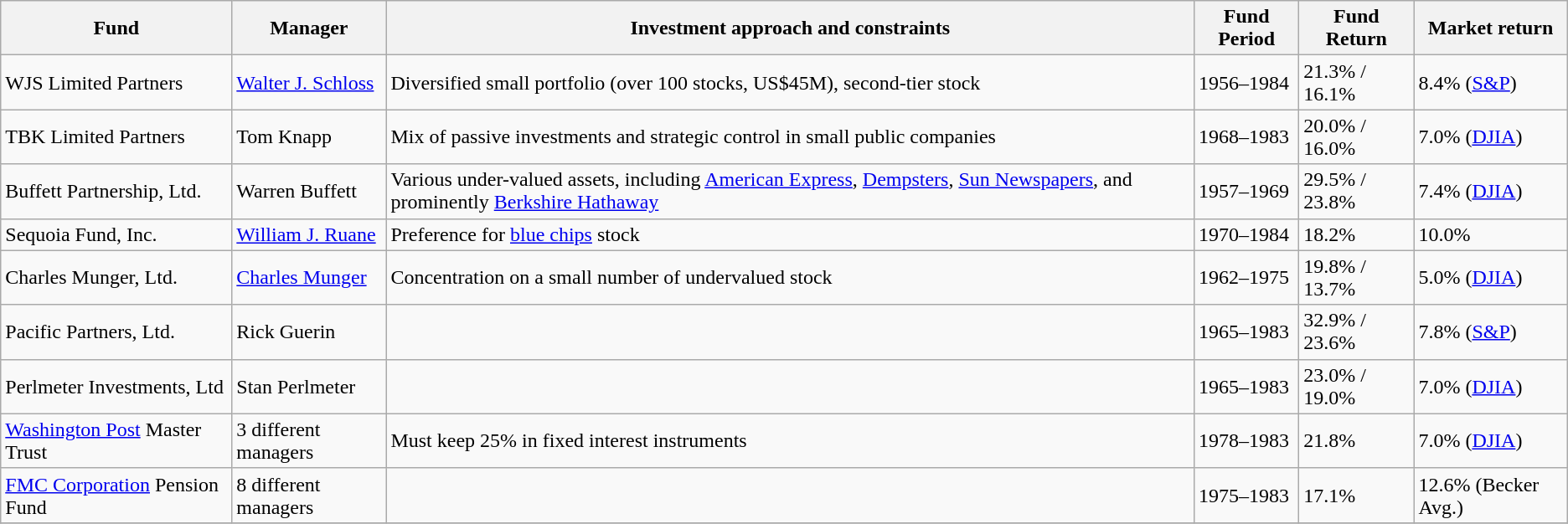<table class="wikitable" border="1">
<tr>
<th>Fund</th>
<th>Manager</th>
<th>Investment approach and constraints</th>
<th>Fund Period</th>
<th>Fund Return</th>
<th>Market return</th>
</tr>
<tr>
<td>WJS Limited Partners</td>
<td><a href='#'>Walter J. Schloss</a></td>
<td>Diversified small portfolio (over 100 stocks, US$45M), second-tier stock</td>
<td>1956–1984</td>
<td>21.3% / 16.1%</td>
<td>8.4% (<a href='#'>S&P</a>)</td>
</tr>
<tr>
<td>TBK Limited Partners</td>
<td>Tom Knapp</td>
<td>Mix of passive investments and strategic control in small public companies</td>
<td>1968–1983</td>
<td>20.0% / 16.0%</td>
<td>7.0% (<a href='#'>DJIA</a>)</td>
</tr>
<tr>
<td>Buffett Partnership, Ltd.</td>
<td>Warren Buffett</td>
<td>Various under-valued assets, including <a href='#'>American Express</a>, <a href='#'>Dempsters</a>, <a href='#'>Sun Newspapers</a>, and prominently <a href='#'>Berkshire Hathaway</a></td>
<td>1957–1969</td>
<td>29.5% / 23.8%</td>
<td>7.4% (<a href='#'>DJIA</a>)</td>
</tr>
<tr>
<td>Sequoia Fund, Inc.</td>
<td><a href='#'>William J. Ruane</a></td>
<td>Preference for <a href='#'>blue chips</a> stock</td>
<td>1970–1984</td>
<td>18.2%</td>
<td>10.0%</td>
</tr>
<tr>
<td>Charles Munger, Ltd.</td>
<td><a href='#'>Charles Munger</a></td>
<td>Concentration on a small number of undervalued stock</td>
<td>1962–1975</td>
<td>19.8% / 13.7%</td>
<td>5.0% (<a href='#'>DJIA</a>)</td>
</tr>
<tr>
<td>Pacific Partners, Ltd.</td>
<td>Rick Guerin</td>
<td></td>
<td>1965–1983</td>
<td>32.9% / 23.6%</td>
<td>7.8% (<a href='#'>S&P</a>)</td>
</tr>
<tr>
<td>Perlmeter Investments, Ltd</td>
<td>Stan Perlmeter</td>
<td></td>
<td>1965–1983</td>
<td>23.0% / 19.0%</td>
<td>7.0% (<a href='#'>DJIA</a>)</td>
</tr>
<tr>
<td><a href='#'>Washington Post</a> Master Trust</td>
<td>3 different managers</td>
<td>Must keep 25% in fixed interest instruments</td>
<td>1978–1983</td>
<td>21.8%</td>
<td>7.0% (<a href='#'>DJIA</a>)</td>
</tr>
<tr>
<td><a href='#'>FMC Corporation</a> Pension Fund</td>
<td>8 different managers</td>
<td></td>
<td>1975–1983</td>
<td>17.1%</td>
<td>12.6% (Becker Avg.)</td>
</tr>
<tr>
</tr>
</table>
